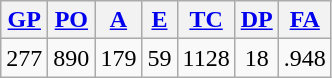<table class="wikitable">
<tr>
<th><a href='#'>GP</a></th>
<th><a href='#'>PO</a></th>
<th><a href='#'>A</a></th>
<th><a href='#'>E</a></th>
<th><a href='#'>TC</a></th>
<th><a href='#'>DP</a></th>
<th><a href='#'>FA</a></th>
</tr>
<tr align=center>
<td>277</td>
<td>890</td>
<td>179</td>
<td>59</td>
<td>1128</td>
<td>18</td>
<td>.948</td>
</tr>
</table>
